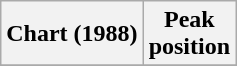<table class="wikitable sortable plainrowheaders">
<tr>
<th>Chart (1988)</th>
<th>Peak<br>position</th>
</tr>
<tr>
</tr>
</table>
